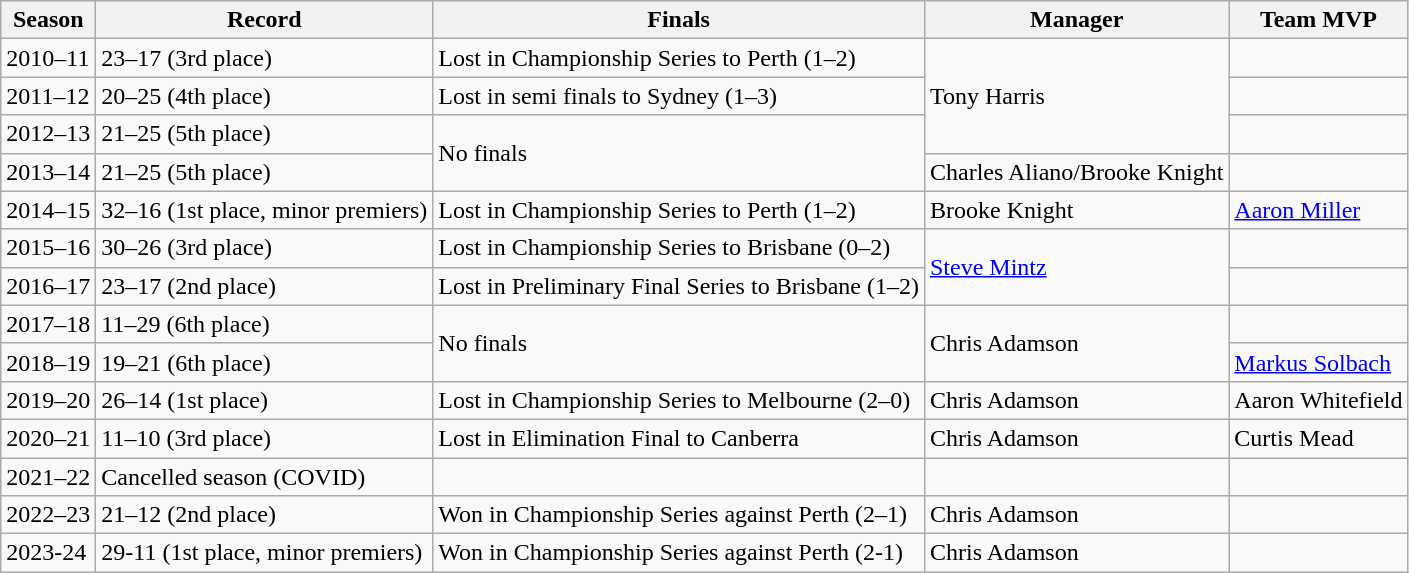<table class="wikitable">
<tr>
<th>Season</th>
<th>Record</th>
<th>Finals</th>
<th>Manager</th>
<th>Team MVP</th>
</tr>
<tr>
<td>2010–11</td>
<td>23–17 (3rd place)</td>
<td>Lost in Championship Series to Perth (1–2)</td>
<td rowspan="3">Tony Harris</td>
<td></td>
</tr>
<tr>
<td>2011–12</td>
<td>20–25 (4th place)</td>
<td>Lost in semi finals to Sydney (1–3)</td>
<td></td>
</tr>
<tr>
<td>2012–13</td>
<td>21–25 (5th place)</td>
<td rowspan="2">No finals</td>
<td></td>
</tr>
<tr>
<td>2013–14</td>
<td>21–25 (5th place)</td>
<td>Charles Aliano/Brooke Knight</td>
<td></td>
</tr>
<tr>
<td>2014–15</td>
<td>32–16 (1st place, minor premiers)</td>
<td>Lost in Championship Series to Perth (1–2)</td>
<td>Brooke Knight</td>
<td><a href='#'>Aaron Miller</a></td>
</tr>
<tr>
<td>2015–16</td>
<td>30–26 (3rd place)</td>
<td>Lost in Championship Series to Brisbane (0–2)</td>
<td rowspan="2"><a href='#'>Steve Mintz</a></td>
<td></td>
</tr>
<tr>
<td>2016–17</td>
<td>23–17 (2nd place)</td>
<td>Lost in Preliminary Final Series to Brisbane (1–2)</td>
<td></td>
</tr>
<tr>
<td>2017–18</td>
<td>11–29 (6th place)</td>
<td rowspan="2">No finals</td>
<td rowspan="2">Chris Adamson</td>
<td></td>
</tr>
<tr>
<td>2018–19</td>
<td>19–21 (6th place)</td>
<td><a href='#'>Markus Solbach</a></td>
</tr>
<tr>
<td>2019–20</td>
<td>26–14 (1st place)</td>
<td>Lost in Championship Series to Melbourne (2–0)</td>
<td>Chris Adamson</td>
<td>Aaron Whitefield</td>
</tr>
<tr>
<td>2020–21</td>
<td>11–10 (3rd place)</td>
<td>Lost in Elimination Final to Canberra</td>
<td>Chris Adamson</td>
<td>Curtis Mead</td>
</tr>
<tr>
<td>2021–22</td>
<td>Cancelled season (COVID)</td>
<td></td>
<td></td>
<td></td>
</tr>
<tr>
<td>2022–23</td>
<td>21–12 (2nd place)</td>
<td>Won in Championship Series against Perth (2–1)</td>
<td>Chris Adamson</td>
<td></td>
</tr>
<tr>
<td>2023-24</td>
<td>29-11 (1st place, minor premiers)</td>
<td>Won in Championship Series against Perth (2-1)</td>
<td>Chris Adamson</td>
<td></td>
</tr>
</table>
